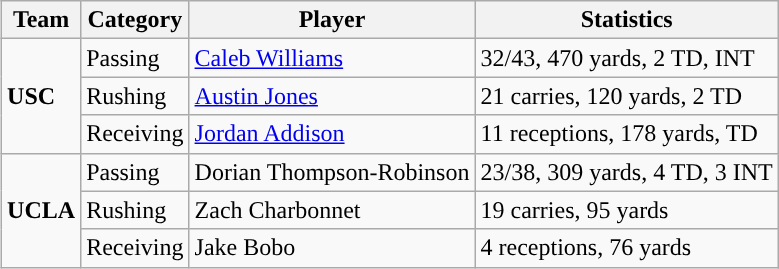<table class="wikitable" style="float: right;">
<tr>
<th>Team</th>
<th>Category</th>
<th>Player</th>
<th>Statistics</th>
</tr>
<tr>
<td rowspan=3><strong>USC</strong></td>
<td>Passing</td>
<td><a href='#'>Caleb Williams</a></td>
<td>32/43, 470 yards, 2 TD, INT</td>
</tr>
<tr>
<td>Rushing</td>
<td><a href='#'>Austin Jones</a></td>
<td>21 carries, 120 yards, 2 TD</td>
</tr>
<tr>
<td>Receiving</td>
<td><a href='#'>Jordan Addison</a></td>
<td>11 receptions, 178 yards, TD</td>
</tr>
<tr>
<td rowspan=3><strong>UCLA</strong></td>
<td>Passing</td>
<td>Dorian Thompson-Robinson</td>
<td>23/38, 309 yards, 4 TD, 3 INT</td>
</tr>
<tr>
<td>Rushing</td>
<td>Zach Charbonnet</td>
<td>19 carries, 95 yards</td>
</tr>
<tr>
<td>Receiving</td>
<td>Jake Bobo</td>
<td>4 receptions, 76 yards</td>
</tr>
</table>
